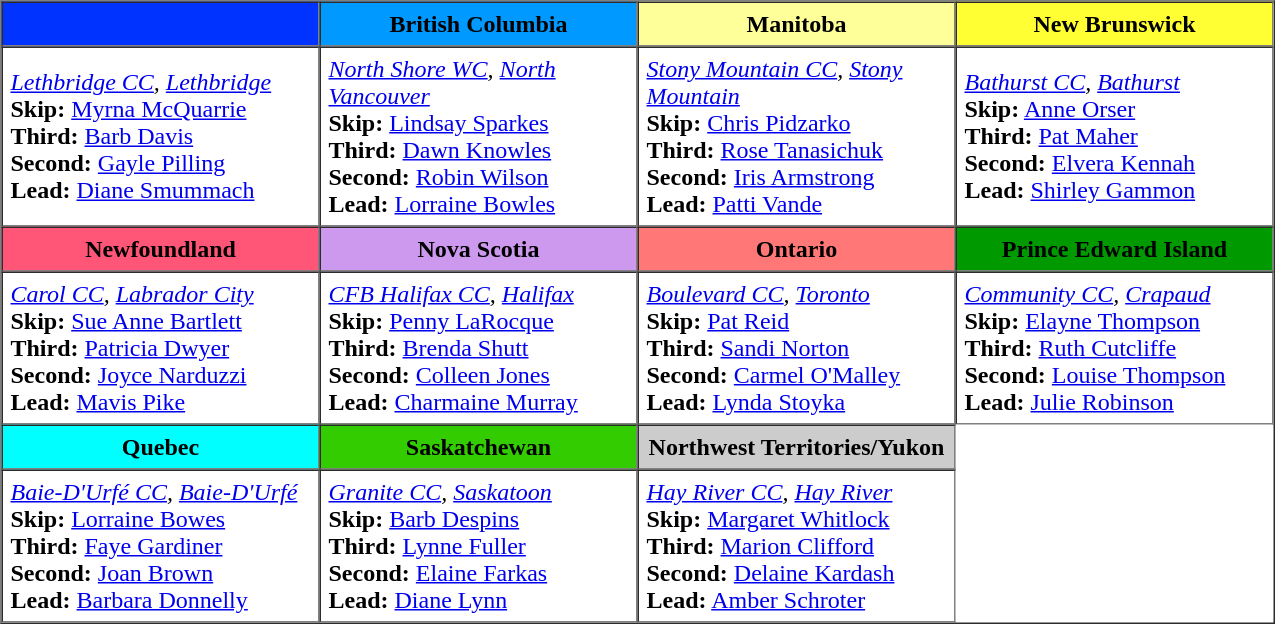<table border=1 cellpadding=5 cellspacing=0>
<tr>
<th bgcolor="#0033ff" width="200"></th>
<th bgcolor="#0099ff" width="200">British Columbia</th>
<th bgcolor="#ffff99" width="200">Manitoba</th>
<th bgcolor="#ffff33" width="200">New Brunswick</th>
</tr>
<tr align=center>
<td align=left><em><a href='#'>Lethbridge CC</a>, <a href='#'>Lethbridge</a></em><br><strong>Skip:</strong>  <a href='#'>Myrna McQuarrie</a><br>
<strong>Third:</strong>  <a href='#'>Barb Davis</a><br>
<strong>Second:</strong>  <a href='#'>Gayle Pilling</a><br>
<strong>Lead:</strong> <a href='#'>Diane Smummach</a><br></td>
<td align=left><em><a href='#'>North Shore WC</a>, <a href='#'>North Vancouver</a></em><br><strong>Skip:</strong>  <a href='#'>Lindsay Sparkes</a><br>
<strong>Third:</strong> <a href='#'>Dawn Knowles</a><br>
<strong>Second:</strong> <a href='#'>Robin Wilson</a><br>
<strong>Lead:</strong> <a href='#'>Lorraine Bowles</a><br></td>
<td align=left><em><a href='#'>Stony Mountain CC</a>, <a href='#'>Stony Mountain</a></em><br><strong>Skip:</strong>  <a href='#'>Chris Pidzarko</a><br>
<strong>Third:</strong> <a href='#'>Rose Tanasichuk</a><br>
<strong>Second:</strong> <a href='#'>Iris Armstrong</a><br>
<strong>Lead:</strong> <a href='#'>Patti Vande</a><br></td>
<td align=left><em><a href='#'>Bathurst CC</a>, <a href='#'>Bathurst</a></em><br><strong>Skip:</strong>  <a href='#'>Anne Orser</a><br>
<strong>Third:</strong> <a href='#'>Pat Maher</a><br>
<strong>Second:</strong> <a href='#'>Elvera Kennah</a><br>
<strong>Lead:</strong> <a href='#'>Shirley Gammon</a><br></td>
</tr>
<tr border=1 cellpadding=5 cellspacing=0>
<th bgcolor="#ff5577" width="200">Newfoundland</th>
<th bgcolor="#cc99ee" width="200">Nova Scotia</th>
<th bgcolor="#ff7777" width="200">Ontario</th>
<th bgcolor="#009900" width="200">Prince Edward Island</th>
</tr>
<tr align=center>
<td align=left><em><a href='#'>Carol CC</a>, <a href='#'>Labrador City</a></em><br><strong>Skip:</strong>  <a href='#'>Sue Anne Bartlett</a> <br>
<strong>Third:</strong> <a href='#'>Patricia Dwyer</a><br>
<strong>Second:</strong> <a href='#'>Joyce Narduzzi</a><br>
<strong>Lead:</strong> <a href='#'>Mavis Pike</a><br></td>
<td align=left><em><a href='#'>CFB Halifax CC</a>, <a href='#'>Halifax</a></em><br><strong>Skip:</strong>  <a href='#'>Penny LaRocque</a><br>
<strong>Third:</strong> <a href='#'>Brenda Shutt</a><br>
<strong>Second:</strong> <a href='#'>Colleen Jones</a><br>
<strong>Lead:</strong> <a href='#'>Charmaine Murray</a><br></td>
<td align=left><em><a href='#'>Boulevard CC</a>, <a href='#'>Toronto</a></em><br><strong>Skip:</strong>  <a href='#'>Pat Reid</a><br>
<strong>Third:</strong> <a href='#'>Sandi Norton</a><br>
<strong>Second:</strong> <a href='#'>Carmel O'Malley</a><br>
<strong>Lead:</strong> <a href='#'>Lynda Stoyka</a><br></td>
<td align=left><em><a href='#'>Community CC</a>, <a href='#'>Crapaud</a></em><br><strong>Skip:</strong>  <a href='#'>Elayne Thompson</a><br>
<strong>Third:</strong> <a href='#'>Ruth Cutcliffe</a><br>
<strong>Second:</strong> <a href='#'>Louise Thompson</a><br>
<strong>Lead:</strong> <a href='#'>Julie Robinson</a><br></td>
</tr>
<tr border=1 cellpadding=5 cellspacing=0>
<th bgcolor="#00ffff" width="200">Quebec</th>
<th bgcolor="#33cc00" width="200">Saskatchewan</th>
<th bgcolor="#cccccc" width="200">Northwest Territories/Yukon</th>
</tr>
<tr align=center>
<td align=left><em><a href='#'>Baie-D'Urfé CC</a>, <a href='#'>Baie-D'Urfé</a></em><br><strong>Skip:</strong>  <a href='#'>Lorraine Bowes</a><br>
<strong>Third:</strong> <a href='#'>Faye Gardiner</a><br>
<strong>Second:</strong> <a href='#'>Joan Brown</a><br>
<strong>Lead:</strong> <a href='#'>Barbara Donnelly</a><br></td>
<td align=left><em><a href='#'>Granite CC</a>, <a href='#'>Saskatoon</a></em><br><strong>Skip:</strong>  <a href='#'>Barb Despins</a><br>
<strong>Third:</strong> <a href='#'>Lynne Fuller</a><br>
<strong>Second:</strong> <a href='#'>Elaine Farkas</a><br>
<strong>Lead:</strong> <a href='#'>Diane Lynn</a><br></td>
<td align=left><em><a href='#'>Hay River CC</a>, <a href='#'>Hay River</a></em><br><strong>Skip:</strong>  <a href='#'>Margaret Whitlock</a><br>
<strong>Third:</strong> <a href='#'>Marion Clifford</a><br>
<strong>Second:</strong> <a href='#'>Delaine Kardash</a><br>
<strong>Lead:</strong> <a href='#'>Amber Schroter</a><br></td>
</tr>
</table>
